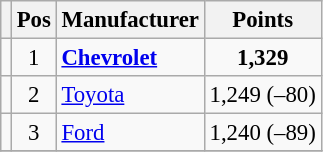<table class="wikitable" style="font-size: 95%;">
<tr>
<th></th>
<th>Pos</th>
<th>Manufacturer</th>
<th>Points</th>
</tr>
<tr>
<td align="left"></td>
<td style="text-align:center;">1</td>
<td><strong><a href='#'>Chevrolet</a></strong></td>
<td style="text-align:center;"><strong>1,329</strong></td>
</tr>
<tr>
<td align="left"></td>
<td style="text-align:center;">2</td>
<td><a href='#'>Toyota</a></td>
<td style="text-align:center;">1,249 (–80)</td>
</tr>
<tr>
<td align="left"></td>
<td style="text-align:center;">3</td>
<td><a href='#'>Ford</a></td>
<td style="text-align:center;">1,240 (–89)</td>
</tr>
<tr class="sortbottom">
</tr>
</table>
